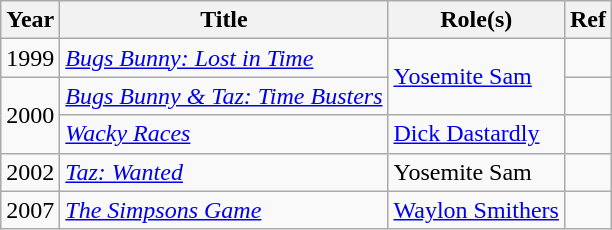<table class="wikitable plainrowheaders sortable">
<tr>
<th scope="col">Year</th>
<th scope="col">Title</th>
<th scope="col">Role(s)</th>
<th scope="col" class="unsortable">Ref</th>
</tr>
<tr>
<td>1999</td>
<td><em><a href='#'>Bugs Bunny: Lost in Time</a></em></td>
<td rowspan=2><a href='#'>Yosemite Sam</a></td>
<td></td>
</tr>
<tr>
<td rowspan=2>2000</td>
<td><em><a href='#'>Bugs Bunny & Taz: Time Busters</a></em></td>
<td></td>
</tr>
<tr>
<td><em><a href='#'>Wacky Races</a></em></td>
<td><a href='#'>Dick Dastardly</a></td>
<td></td>
</tr>
<tr>
<td>2002</td>
<td><em><a href='#'>Taz: Wanted</a></em></td>
<td>Yosemite Sam</td>
<td></td>
</tr>
<tr>
<td>2007</td>
<td><em><a href='#'>The Simpsons Game</a></em></td>
<td><a href='#'>Waylon Smithers</a></td>
<td></td>
</tr>
</table>
